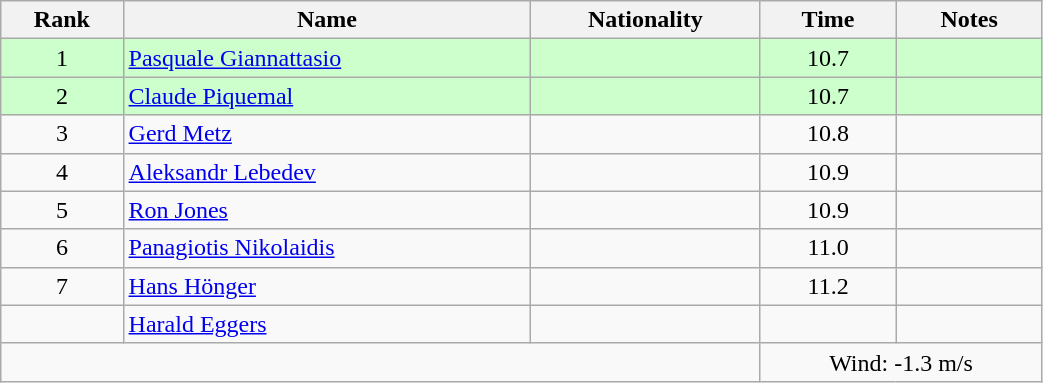<table class="wikitable sortable" style="text-align:center;width: 55%">
<tr>
<th>Rank</th>
<th>Name</th>
<th>Nationality</th>
<th>Time</th>
<th>Notes</th>
</tr>
<tr bgcolor=ccffcc>
<td>1</td>
<td align=left><a href='#'>Pasquale Giannattasio</a></td>
<td align=left></td>
<td>10.7</td>
<td></td>
</tr>
<tr bgcolor=ccffcc>
<td>2</td>
<td align=left><a href='#'>Claude Piquemal</a></td>
<td align=left></td>
<td>10.7</td>
<td></td>
</tr>
<tr>
<td>3</td>
<td align=left><a href='#'>Gerd Metz</a></td>
<td align=left></td>
<td>10.8</td>
<td></td>
</tr>
<tr>
<td>4</td>
<td align=left><a href='#'>Aleksandr Lebedev</a></td>
<td align=left></td>
<td>10.9</td>
<td></td>
</tr>
<tr>
<td>5</td>
<td align=left><a href='#'>Ron Jones</a></td>
<td align=left></td>
<td>10.9</td>
<td></td>
</tr>
<tr>
<td>6</td>
<td align=left><a href='#'>Panagiotis Nikolaidis</a></td>
<td align=left></td>
<td>11.0</td>
<td></td>
</tr>
<tr>
<td>7</td>
<td align=left><a href='#'>Hans Hönger</a></td>
<td align=left></td>
<td>11.2</td>
<td></td>
</tr>
<tr>
<td></td>
<td align=left><a href='#'>Harald Eggers</a></td>
<td align=left></td>
<td></td>
<td></td>
</tr>
<tr>
<td colspan="3"></td>
<td colspan="2">Wind: -1.3 m/s</td>
</tr>
</table>
